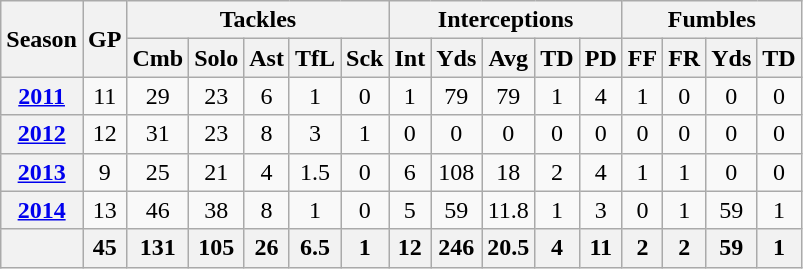<table class="wikitable" style="text-align:center;">
<tr>
<th rowspan="2">Season</th>
<th rowspan="2">GP</th>
<th colspan="5">Tackles</th>
<th colspan="5">Interceptions</th>
<th colspan="4">Fumbles</th>
</tr>
<tr>
<th>Cmb</th>
<th>Solo</th>
<th>Ast</th>
<th>TfL</th>
<th>Sck</th>
<th>Int</th>
<th>Yds</th>
<th>Avg</th>
<th>TD</th>
<th>PD</th>
<th>FF</th>
<th>FR</th>
<th>Yds</th>
<th>TD</th>
</tr>
<tr>
<th><a href='#'>2011</a></th>
<td>11</td>
<td>29</td>
<td>23</td>
<td>6</td>
<td>1</td>
<td>0</td>
<td>1</td>
<td>79</td>
<td>79</td>
<td>1</td>
<td>4</td>
<td>1</td>
<td>0</td>
<td>0</td>
<td>0</td>
</tr>
<tr>
<th><a href='#'>2012</a></th>
<td>12</td>
<td>31</td>
<td>23</td>
<td>8</td>
<td>3</td>
<td>1</td>
<td>0</td>
<td>0</td>
<td>0</td>
<td>0</td>
<td>0</td>
<td>0</td>
<td>0</td>
<td>0</td>
<td>0</td>
</tr>
<tr>
<th><a href='#'>2013</a></th>
<td>9</td>
<td>25</td>
<td>21</td>
<td>4</td>
<td>1.5</td>
<td>0</td>
<td>6</td>
<td>108</td>
<td>18</td>
<td>2</td>
<td>4</td>
<td>1</td>
<td>1</td>
<td>0</td>
<td>0</td>
</tr>
<tr>
<th><a href='#'>2014</a></th>
<td>13</td>
<td>46</td>
<td>38</td>
<td>8</td>
<td>1</td>
<td>0</td>
<td>5</td>
<td>59</td>
<td>11.8</td>
<td>1</td>
<td>3</td>
<td>0</td>
<td>1</td>
<td>59</td>
<td>1</td>
</tr>
<tr>
<th></th>
<th>45</th>
<th>131</th>
<th>105</th>
<th>26</th>
<th>6.5</th>
<th>1</th>
<th>12</th>
<th>246</th>
<th>20.5</th>
<th>4</th>
<th>11</th>
<th>2</th>
<th>2</th>
<th>59</th>
<th>1</th>
</tr>
</table>
